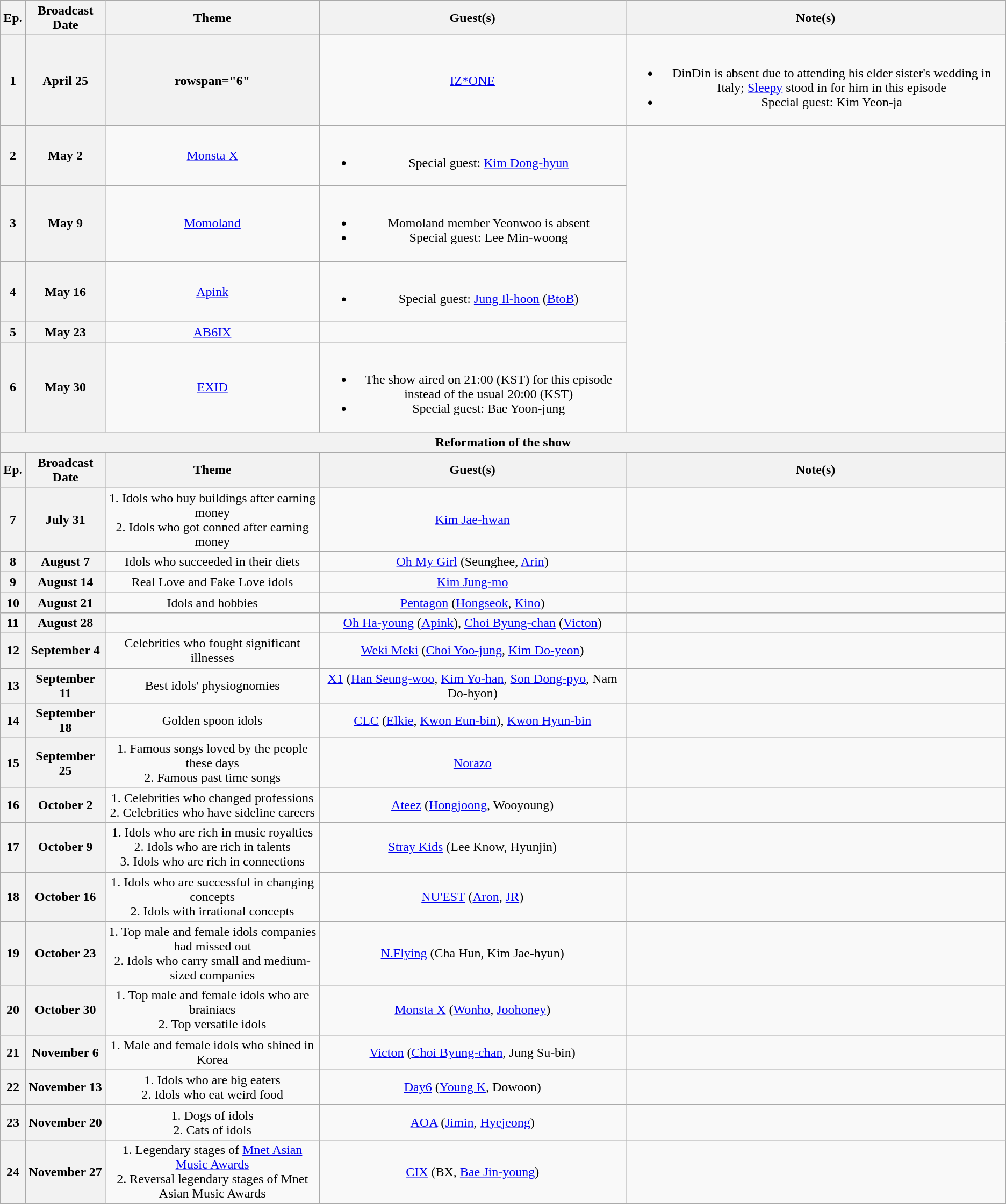<table Class ="wikitable" style="text-align:center">
<tr>
<th>Ep.</th>
<th>Broadcast Date</th>
<th>Theme</th>
<th>Guest(s)</th>
<th>Note(s)</th>
</tr>
<tr>
<th>1</th>
<th>April 25</th>
<th>rowspan="6" </th>
<td><a href='#'>IZ*ONE</a></td>
<td><br><ul><li>DinDin is absent due to attending his elder sister's wedding in Italy; <a href='#'>Sleepy</a> stood in for him in this episode</li><li>Special guest: Kim Yeon-ja</li></ul></td>
</tr>
<tr>
<th>2</th>
<th>May 2</th>
<td><a href='#'>Monsta X</a></td>
<td><br><ul><li>Special guest: <a href='#'>Kim Dong-hyun</a></li></ul></td>
</tr>
<tr>
<th>3</th>
<th>May 9</th>
<td><a href='#'>Momoland</a></td>
<td><br><ul><li>Momoland member Yeonwoo is absent</li><li>Special guest: Lee Min-woong</li></ul></td>
</tr>
<tr>
<th>4</th>
<th>May 16</th>
<td><a href='#'>Apink</a></td>
<td><br><ul><li>Special guest: <a href='#'>Jung Il-hoon</a> (<a href='#'>BtoB</a>)</li></ul></td>
</tr>
<tr>
<th>5</th>
<th>May 23</th>
<td><a href='#'>AB6IX</a></td>
<td></td>
</tr>
<tr>
<th>6</th>
<th>May 30</th>
<td><a href='#'>EXID</a></td>
<td><br><ul><li>The show aired on 21:00 (KST) for this episode instead of the usual 20:00 (KST)</li><li>Special guest: Bae Yoon-jung</li></ul></td>
</tr>
<tr>
<th colspan="5">Reformation of the show</th>
</tr>
<tr>
<th>Ep.</th>
<th>Broadcast Date</th>
<th>Theme</th>
<th>Guest(s)</th>
<th>Note(s)</th>
</tr>
<tr>
<th>7</th>
<th>July 31</th>
<td>1. Idols who buy buildings after earning money<br>2. Idols who got conned after earning money</td>
<td><a href='#'>Kim Jae-hwan</a></td>
<td></td>
</tr>
<tr>
<th>8</th>
<th>August 7</th>
<td>Idols who succeeded in their diets</td>
<td><a href='#'>Oh My Girl</a> (Seunghee, <a href='#'>Arin</a>)</td>
<td></td>
</tr>
<tr>
<th>9</th>
<th>August 14</th>
<td>Real Love and Fake Love idols</td>
<td><a href='#'>Kim Jung-mo</a></td>
<td></td>
</tr>
<tr>
<th>10</th>
<th>August 21</th>
<td>Idols and hobbies</td>
<td><a href='#'>Pentagon</a> (<a href='#'>Hongseok</a>, <a href='#'>Kino</a>)</td>
<td></td>
</tr>
<tr>
<th>11</th>
<th>August 28</th>
<td></td>
<td><a href='#'>Oh Ha-young</a> (<a href='#'>Apink</a>), <a href='#'>Choi Byung-chan</a> (<a href='#'>Victon</a>)</td>
<td></td>
</tr>
<tr>
<th>12</th>
<th>September 4</th>
<td>Celebrities who fought significant illnesses</td>
<td><a href='#'>Weki Meki</a> (<a href='#'>Choi Yoo-jung</a>, <a href='#'>Kim Do-yeon</a>)</td>
<td></td>
</tr>
<tr>
<th>13</th>
<th>September 11</th>
<td>Best idols' physiognomies</td>
<td><a href='#'>X1</a> (<a href='#'>Han Seung-woo</a>, <a href='#'>Kim Yo-han</a>, <a href='#'>Son Dong-pyo</a>, Nam Do-hyon)</td>
<td></td>
</tr>
<tr>
<th>14</th>
<th>September 18</th>
<td>Golden spoon idols</td>
<td><a href='#'>CLC</a> (<a href='#'>Elkie</a>, <a href='#'>Kwon Eun-bin</a>), <a href='#'>Kwon Hyun-bin</a></td>
<td></td>
</tr>
<tr>
<th>15</th>
<th>September 25</th>
<td>1. Famous songs loved by the people these days<br>2. Famous past time songs</td>
<td><a href='#'>Norazo</a></td>
<td></td>
</tr>
<tr>
<th>16</th>
<th>October 2</th>
<td>1. Celebrities who changed professions<br>2. Celebrities who have sideline careers</td>
<td><a href='#'>Ateez</a> (<a href='#'>Hongjoong</a>, Wooyoung)</td>
<td></td>
</tr>
<tr>
<th>17</th>
<th>October 9</th>
<td>1. Idols who are rich in music royalties<br>2. Idols who are rich in talents<br>3. Idols who are rich in connections</td>
<td><a href='#'>Stray Kids</a> (Lee Know, Hyunjin)</td>
<td></td>
</tr>
<tr>
<th>18</th>
<th>October 16</th>
<td>1. Idols who are successful in changing concepts<br>2. Idols with irrational concepts</td>
<td><a href='#'>NU'EST</a> (<a href='#'>Aron</a>, <a href='#'>JR</a>)</td>
<td></td>
</tr>
<tr>
<th>19</th>
<th>October 23</th>
<td>1. Top male and female idols companies had missed out<br>2. Idols who carry small and medium-sized companies</td>
<td><a href='#'>N.Flying</a> (Cha Hun, Kim Jae-hyun)</td>
<td></td>
</tr>
<tr>
<th>20</th>
<th>October 30</th>
<td>1. Top male and female idols who are brainiacs<br>2. Top versatile idols</td>
<td><a href='#'>Monsta X</a> (<a href='#'>Wonho</a>, <a href='#'>Joohoney</a>)</td>
<td></td>
</tr>
<tr>
<th>21</th>
<th>November 6</th>
<td>1. Male and female idols who shined in Korea</td>
<td><a href='#'>Victon</a> (<a href='#'>Choi Byung-chan</a>, Jung Su-bin)</td>
<td></td>
</tr>
<tr>
<th>22</th>
<th>November 13</th>
<td>1. Idols who are big eaters<br>2. Idols who eat weird food</td>
<td><a href='#'>Day6</a> (<a href='#'>Young K</a>, Dowoon)</td>
<td></td>
</tr>
<tr>
<th>23</th>
<th>November 20</th>
<td>1. Dogs of idols<br>2. Cats of idols</td>
<td><a href='#'>AOA</a> (<a href='#'>Jimin</a>, <a href='#'>Hyejeong</a>)</td>
<td></td>
</tr>
<tr>
<th>24</th>
<th>November 27</th>
<td>1. Legendary stages of <a href='#'>Mnet Asian Music Awards</a><br>2. Reversal legendary stages of Mnet Asian Music Awards</td>
<td><a href='#'>CIX</a> (BX, <a href='#'>Bae Jin-young</a>)</td>
<td></td>
</tr>
<tr>
</tr>
</table>
